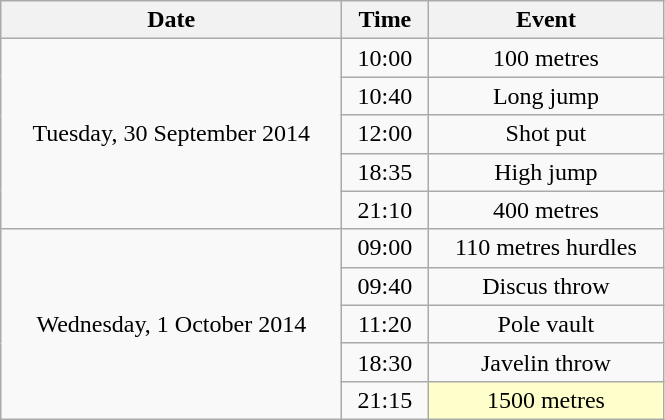<table class = "wikitable" style="text-align:center;">
<tr>
<th width=220>Date</th>
<th width=50>Time</th>
<th width=150>Event</th>
</tr>
<tr>
<td rowspan=5>Tuesday, 30 September 2014</td>
<td>10:00</td>
<td>100 metres</td>
</tr>
<tr>
<td>10:40</td>
<td>Long jump</td>
</tr>
<tr>
<td>12:00</td>
<td>Shot put</td>
</tr>
<tr>
<td>18:35</td>
<td>High jump</td>
</tr>
<tr>
<td>21:10</td>
<td>400 metres</td>
</tr>
<tr>
<td rowspan=5>Wednesday, 1 October 2014</td>
<td>09:00</td>
<td>110 metres hurdles</td>
</tr>
<tr>
<td>09:40</td>
<td>Discus throw</td>
</tr>
<tr>
<td>11:20</td>
<td>Pole vault</td>
</tr>
<tr>
<td>18:30</td>
<td>Javelin throw</td>
</tr>
<tr>
<td>21:15</td>
<td bgcolor=ffffcc>1500 metres</td>
</tr>
</table>
